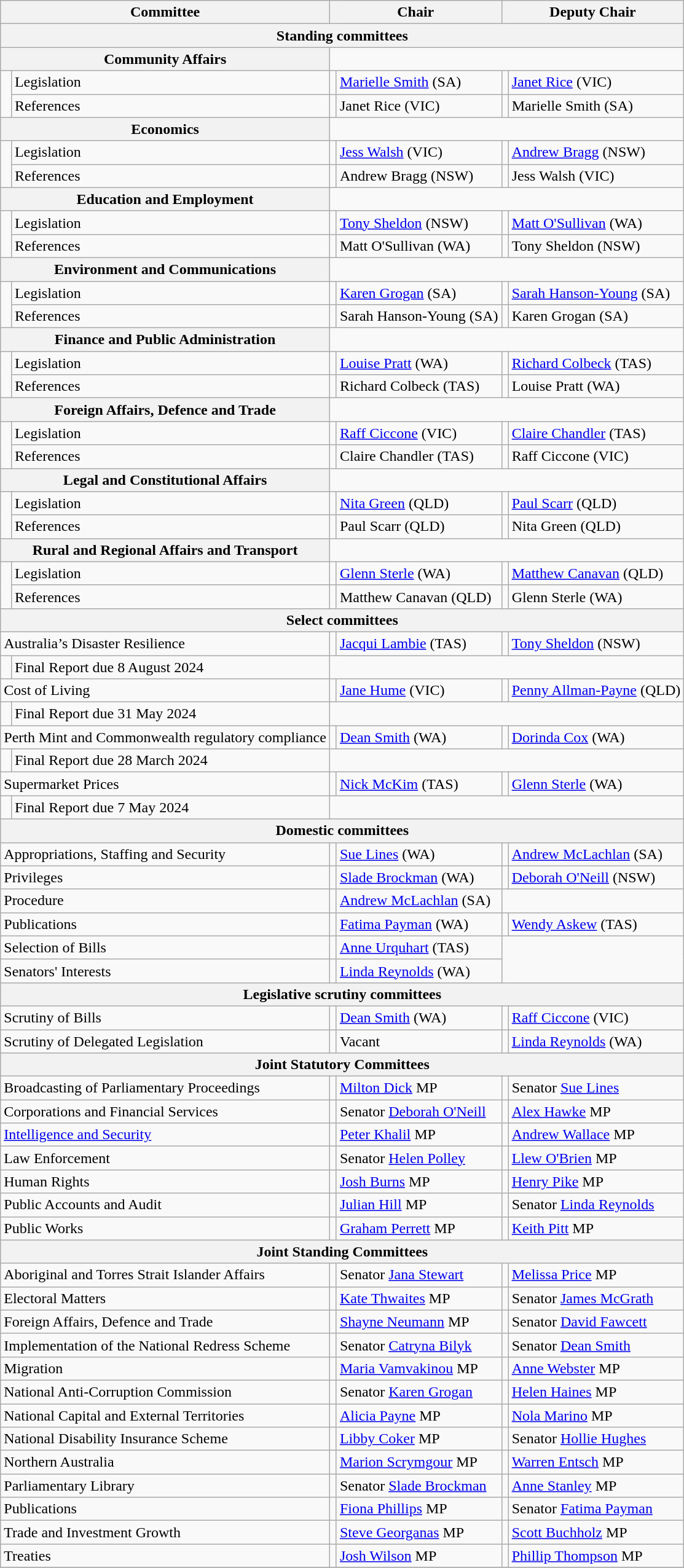<table class="wikitable">
<tr>
<th colspan=2>Committee</th>
<th colspan=2>Chair</th>
<th colspan=2>Deputy Chair</th>
</tr>
<tr>
<th colspan=6>Standing committees</th>
</tr>
<tr>
<th colspan=2>Community Affairs</th>
</tr>
<tr>
<td Rowspan=2></td>
<td>Legislation</td>
<td></td>
<td><a href='#'>Marielle Smith</a> (SA)</td>
<td></td>
<td><a href='#'>Janet Rice</a> (VIC)</td>
</tr>
<tr>
<td>References</td>
<td></td>
<td>Janet Rice (VIC)</td>
<td></td>
<td>Marielle Smith (SA)</td>
</tr>
<tr>
<th colspan=2>Economics</th>
</tr>
<tr>
<td Rowspan=2></td>
<td>Legislation</td>
<td></td>
<td><a href='#'>Jess Walsh</a> (VIC)</td>
<td></td>
<td><a href='#'>Andrew Bragg</a> (NSW)</td>
</tr>
<tr>
<td>References</td>
<td></td>
<td>Andrew Bragg (NSW)</td>
<td></td>
<td>Jess Walsh (VIC)</td>
</tr>
<tr>
<th colspan=2>Education and Employment</th>
</tr>
<tr>
<td Rowspan=2></td>
<td>Legislation</td>
<td></td>
<td><a href='#'>Tony Sheldon</a> (NSW)</td>
<td></td>
<td><a href='#'>Matt O'Sullivan</a> (WA)</td>
</tr>
<tr>
<td>References</td>
<td></td>
<td>Matt O'Sullivan (WA)</td>
<td></td>
<td>Tony Sheldon (NSW)</td>
</tr>
<tr>
<th colspan=2>Environment and Communications</th>
</tr>
<tr>
<td Rowspan=2></td>
<td>Legislation</td>
<td></td>
<td><a href='#'>Karen Grogan</a> (SA)</td>
<td></td>
<td><a href='#'>Sarah Hanson-Young</a> (SA)</td>
</tr>
<tr>
<td>References</td>
<td></td>
<td>Sarah Hanson-Young (SA)</td>
<td></td>
<td>Karen Grogan (SA)</td>
</tr>
<tr>
<th colspan=2>Finance and Public Administration</th>
</tr>
<tr>
<td Rowspan=2></td>
<td>Legislation</td>
<td></td>
<td><a href='#'>Louise Pratt</a> (WA)</td>
<td></td>
<td><a href='#'>Richard Colbeck</a> (TAS)</td>
</tr>
<tr>
<td>References</td>
<td></td>
<td>Richard Colbeck (TAS)</td>
<td></td>
<td>Louise Pratt (WA)</td>
</tr>
<tr>
<th colspan=2>Foreign Affairs, Defence and Trade</th>
</tr>
<tr>
<td Rowspan=2></td>
<td>Legislation</td>
<td></td>
<td><a href='#'>Raff Ciccone</a> (VIC)</td>
<td></td>
<td><a href='#'>Claire Chandler</a> (TAS)</td>
</tr>
<tr>
<td>References</td>
<td></td>
<td>Claire Chandler (TAS)</td>
<td></td>
<td>Raff Ciccone (VIC)</td>
</tr>
<tr>
<th colspan=2>Legal and Constitutional Affairs</th>
</tr>
<tr>
<td Rowspan=2></td>
<td>Legislation</td>
<td></td>
<td><a href='#'>Nita Green</a> (QLD)</td>
<td></td>
<td><a href='#'>Paul Scarr</a> (QLD)</td>
</tr>
<tr>
<td>References</td>
<td></td>
<td>Paul Scarr (QLD)</td>
<td></td>
<td>Nita Green (QLD)</td>
</tr>
<tr>
<th colspan=2>Rural and Regional Affairs and Transport</th>
</tr>
<tr>
<td Rowspan=2></td>
<td>Legislation</td>
<td></td>
<td><a href='#'>Glenn Sterle</a> (WA)</td>
<td></td>
<td><a href='#'>Matthew Canavan</a> (QLD)</td>
</tr>
<tr>
<td>References</td>
<td></td>
<td>Matthew Canavan (QLD)</td>
<td></td>
<td>Glenn Sterle (WA)</td>
</tr>
<tr>
<th colspan=6>Select committees</th>
</tr>
<tr>
<td colspan=2>Australia’s Disaster Resilience</td>
<td></td>
<td><a href='#'>Jacqui Lambie</a> (TAS)</td>
<td></td>
<td><a href='#'>Tony Sheldon</a> (NSW)</td>
</tr>
<tr>
<td></td>
<td>Final Report due 8 August 2024</td>
</tr>
<tr>
<td colspan=2>Cost of Living</td>
<td></td>
<td><a href='#'>Jane Hume</a> (VIC)</td>
<td></td>
<td><a href='#'>Penny Allman-Payne</a> (QLD)</td>
</tr>
<tr>
<td></td>
<td>Final Report due 31 May 2024</td>
</tr>
<tr>
<td colspan=2>Perth Mint and Commonwealth regulatory compliance</td>
<td></td>
<td><a href='#'>Dean Smith</a> (WA)</td>
<td></td>
<td><a href='#'>Dorinda Cox</a> (WA)</td>
</tr>
<tr>
<td></td>
<td>Final Report due 28 March 2024</td>
</tr>
<tr>
<td colspan=2>Supermarket Prices</td>
<td></td>
<td><a href='#'>Nick McKim</a> (TAS)</td>
<td></td>
<td><a href='#'>Glenn Sterle</a> (WA)</td>
</tr>
<tr>
<td></td>
<td>Final Report due 7 May 2024</td>
</tr>
<tr>
<th colspan=6>Domestic committees</th>
</tr>
<tr>
<td colspan=2>Appropriations, Staffing and Security</td>
<td></td>
<td><a href='#'>Sue Lines</a> (WA)</td>
<td></td>
<td><a href='#'>Andrew McLachlan</a> (SA)</td>
</tr>
<tr>
<td colspan=2>Privileges</td>
<td></td>
<td><a href='#'>Slade Brockman</a> (WA)</td>
<td></td>
<td><a href='#'>Deborah O'Neill</a> (NSW)</td>
</tr>
<tr>
<td colspan=2>Procedure</td>
<td></td>
<td><a href='#'>Andrew McLachlan</a> (SA)</td>
</tr>
<tr>
<td colspan=2>Publications</td>
<td></td>
<td><a href='#'>Fatima Payman</a> (WA)</td>
<td></td>
<td><a href='#'>Wendy Askew</a> (TAS)</td>
</tr>
<tr>
<td colspan=2>Selection of Bills</td>
<td></td>
<td><a href='#'>Anne Urquhart</a> (TAS)</td>
</tr>
<tr>
<td colspan=2>Senators' Interests</td>
<td></td>
<td><a href='#'>Linda Reynolds</a> (WA)</td>
</tr>
<tr>
<th colspan=6>Legislative scrutiny committees</th>
</tr>
<tr>
<td colspan=2>Scrutiny of Bills</td>
<td></td>
<td><a href='#'>Dean Smith</a> (WA)</td>
<td></td>
<td><a href='#'>Raff Ciccone</a> (VIC)</td>
</tr>
<tr>
<td colspan=2>Scrutiny of Delegated Legislation</td>
<td></td>
<td>Vacant</td>
<td></td>
<td><a href='#'>Linda Reynolds</a> (WA)</td>
</tr>
<tr>
<th colspan=6>Joint Statutory Committees</th>
</tr>
<tr>
<td colspan=2>Broadcasting of Parliamentary Proceedings</td>
<td></td>
<td><a href='#'>Milton Dick</a> MP</td>
<td></td>
<td>Senator <a href='#'>Sue Lines</a></td>
</tr>
<tr>
<td colspan=2>Corporations and Financial Services</td>
<td></td>
<td>Senator <a href='#'>Deborah O'Neill</a></td>
<td></td>
<td><a href='#'>Alex Hawke</a> MP</td>
</tr>
<tr>
<td colspan=2><a href='#'>Intelligence and Security</a></td>
<td></td>
<td><a href='#'>Peter Khalil</a> MP</td>
<td></td>
<td><a href='#'>Andrew Wallace</a> MP</td>
</tr>
<tr>
<td colspan=2>Law Enforcement</td>
<td></td>
<td>Senator <a href='#'>Helen Polley</a></td>
<td></td>
<td><a href='#'>Llew O'Brien</a> MP</td>
</tr>
<tr>
<td colspan=2>Human Rights</td>
<td></td>
<td><a href='#'>Josh Burns</a> MP</td>
<td></td>
<td><a href='#'>Henry Pike</a> MP</td>
</tr>
<tr>
<td colspan=2>Public Accounts and Audit</td>
<td></td>
<td><a href='#'>Julian Hill</a> MP</td>
<td></td>
<td>Senator <a href='#'>Linda Reynolds</a></td>
</tr>
<tr>
<td colspan=2>Public Works</td>
<td></td>
<td><a href='#'>Graham Perrett</a> MP</td>
<td></td>
<td><a href='#'>Keith Pitt</a> MP</td>
</tr>
<tr>
<th colspan=6>Joint Standing Committees</th>
</tr>
<tr>
<td colspan=2>Aboriginal and Torres Strait Islander Affairs</td>
<td></td>
<td>Senator <a href='#'>Jana Stewart</a></td>
<td></td>
<td><a href='#'>Melissa Price</a> MP</td>
</tr>
<tr>
<td colspan=2>Electoral Matters</td>
<td></td>
<td><a href='#'>Kate Thwaites</a> MP</td>
<td></td>
<td>Senator <a href='#'>James McGrath</a></td>
</tr>
<tr>
<td colspan=2>Foreign Affairs, Defence and Trade</td>
<td></td>
<td><a href='#'>Shayne Neumann</a> MP</td>
<td></td>
<td>Senator <a href='#'>David Fawcett</a></td>
</tr>
<tr>
<td colspan=2>Implementation of the National Redress Scheme</td>
<td></td>
<td>Senator <a href='#'>Catryna Bilyk</a></td>
<td></td>
<td>Senator <a href='#'>Dean Smith</a></td>
</tr>
<tr>
<td colspan=2>Migration</td>
<td></td>
<td><a href='#'>Maria Vamvakinou</a> MP</td>
<td></td>
<td><a href='#'>Anne Webster</a> MP</td>
</tr>
<tr>
<td colspan=2>National Anti-Corruption Commission</td>
<td></td>
<td>Senator <a href='#'>Karen Grogan</a></td>
<td></td>
<td><a href='#'>Helen Haines</a> MP</td>
</tr>
<tr>
<td colspan=2>National Capital and External Territories</td>
<td></td>
<td><a href='#'>Alicia Payne</a> MP</td>
<td></td>
<td><a href='#'>Nola Marino</a> MP</td>
</tr>
<tr>
<td colspan=2>National Disability Insurance Scheme</td>
<td></td>
<td><a href='#'>Libby Coker</a> MP</td>
<td></td>
<td>Senator <a href='#'>Hollie Hughes</a></td>
</tr>
<tr>
<td colspan=2>Northern Australia</td>
<td></td>
<td><a href='#'>Marion Scrymgour</a> MP</td>
<td></td>
<td><a href='#'>Warren Entsch</a> MP</td>
</tr>
<tr>
<td colspan=2>Parliamentary Library</td>
<td></td>
<td>Senator <a href='#'>Slade Brockman</a></td>
<td></td>
<td><a href='#'>Anne Stanley</a> MP</td>
</tr>
<tr>
<td colspan=2>Publications</td>
<td></td>
<td><a href='#'>Fiona Phillips</a> MP</td>
<td></td>
<td>Senator <a href='#'>Fatima Payman</a></td>
</tr>
<tr>
<td colspan=2>Trade and Investment Growth</td>
<td></td>
<td><a href='#'>Steve Georganas</a> MP</td>
<td></td>
<td><a href='#'>Scott Buchholz</a> MP</td>
</tr>
<tr>
<td colspan=2>Treaties</td>
<td></td>
<td><a href='#'>Josh Wilson</a> MP</td>
<td></td>
<td><a href='#'>Phillip Thompson</a> MP</td>
</tr>
<tr>
</tr>
</table>
